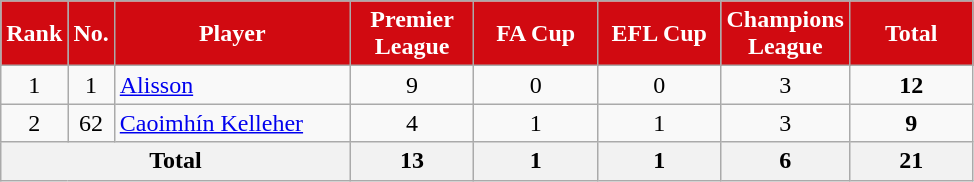<table class="wikitable sortable" style="text-align:center">
<tr>
<th style="background:#D10A11;color:white;width:35px">Rank</th>
<th style="background:#D10A11;color:white;width:10px">No.</th>
<th style="background:#D10A11;color:white;width:150px">Player</th>
<th style="background:#D10A11;color:white;width:75px">Premier League</th>
<th style="background:#D10A11;color:white;width:75px">FA Cup</th>
<th style="background:#D10A11;color:white;width:75px">EFL Cup</th>
<th style="background:#D10A11;color:white;width:75px">Champions League</th>
<th style="background:#D10A11;color:white;width:75px">Total</th>
</tr>
<tr>
<td>1</td>
<td>1</td>
<td style="text-align:left"> <a href='#'>Alisson</a></td>
<td>9</td>
<td>0</td>
<td>0</td>
<td>3</td>
<td><strong>12</strong></td>
</tr>
<tr>
<td>2</td>
<td>62</td>
<td style="text-align:left"> <a href='#'>Caoimhín Kelleher</a></td>
<td>4</td>
<td>1</td>
<td>1</td>
<td>3</td>
<td><strong>9</strong></td>
</tr>
<tr class="sortbottom">
<th colspan="3">Total</th>
<th>13</th>
<th>1</th>
<th>1</th>
<th>6</th>
<th>21</th>
</tr>
</table>
